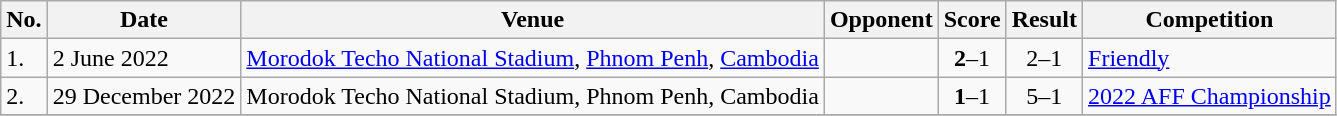<table class="wikitable">
<tr>
<th>No.</th>
<th>Date</th>
<th>Venue</th>
<th>Opponent</th>
<th>Score</th>
<th>Result</th>
<th>Competition</th>
</tr>
<tr>
<td>1.</td>
<td>2 June 2022</td>
<td><a href='#'>Morodok Techo National Stadium</a>, <a href='#'>Phnom Penh</a>, <a href='#'>Cambodia</a></td>
<td></td>
<td align=center><strong>2</strong>–1</td>
<td align=center>2–1</td>
<td><a href='#'>Friendly</a></td>
</tr>
<tr>
<td>2.</td>
<td>29 December 2022</td>
<td>Morodok Techo National Stadium, Phnom Penh, Cambodia</td>
<td></td>
<td align=center><strong>1</strong>–1</td>
<td align=center>5–1</td>
<td><a href='#'>2022 AFF Championship</a></td>
</tr>
<tr>
</tr>
</table>
